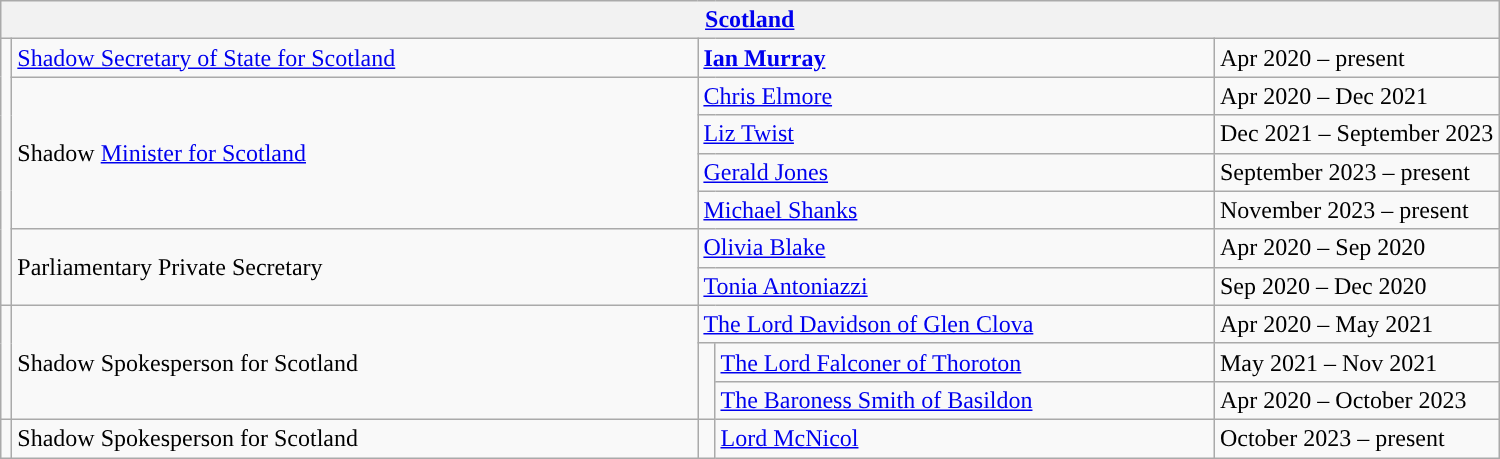<table class="wikitable">
<tr>
<th colspan="5"><a href='#'>Scotland</a></th>
</tr>
<tr>
<td rowspan="7" style="background: "></td>
<td style="width: 450px;"><a href='#'>Shadow Secretary of State for Scotland</a></td>
<td colspan="2" style="width: 337px;"><strong><a href='#'>Ian Murray</a></strong></td>
<td>Apr 2020 – present</td>
</tr>
<tr>
<td rowspan="4">Shadow <a href='#'>Minister for Scotland</a></td>
<td colspan="2"><a href='#'>Chris Elmore</a></td>
<td>Apr 2020 – Dec 2021</td>
</tr>
<tr>
<td colspan="2"><a href='#'>Liz Twist</a></td>
<td>Dec 2021 – September 2023</td>
</tr>
<tr>
<td colspan="2"><a href='#'>Gerald Jones</a></td>
<td>September 2023 – present</td>
</tr>
<tr>
<td colspan="2"><a href='#'>Michael Shanks</a></td>
<td>November 2023 – present</td>
</tr>
<tr>
<td rowspan="2">Parliamentary Private Secretary</td>
<td colspan="2"><a href='#'>Olivia Blake</a></td>
<td>Apr 2020 – Sep 2020</td>
</tr>
<tr>
<td colspan="2"><a href='#'>Tonia Antoniazzi</a></td>
<td>Sep 2020 – Dec 2020</td>
</tr>
<tr>
<td rowspan="3" style="background: "></td>
<td rowspan="3">Shadow Spokesperson for Scotland</td>
<td colspan="2"><a href='#'>The Lord Davidson of Glen Clova</a></td>
<td>Apr 2020 – May 2021</td>
</tr>
<tr>
<td rowspan="2" style="background: "></td>
<td><a href='#'>The Lord Falconer of Thoroton</a></td>
<td>May 2021 – Nov 2021</td>
</tr>
<tr>
<td><a href='#'>The Baroness Smith of Basildon</a></td>
<td>Apr 2020 – October 2023</td>
</tr>
<tr>
<td style="background: "></td>
<td>Shadow Spokesperson for Scotland</td>
<td></td>
<td><a href='#'>Lord McNicol</a></td>
<td>October 2023 – present</td>
</tr>
</table>
